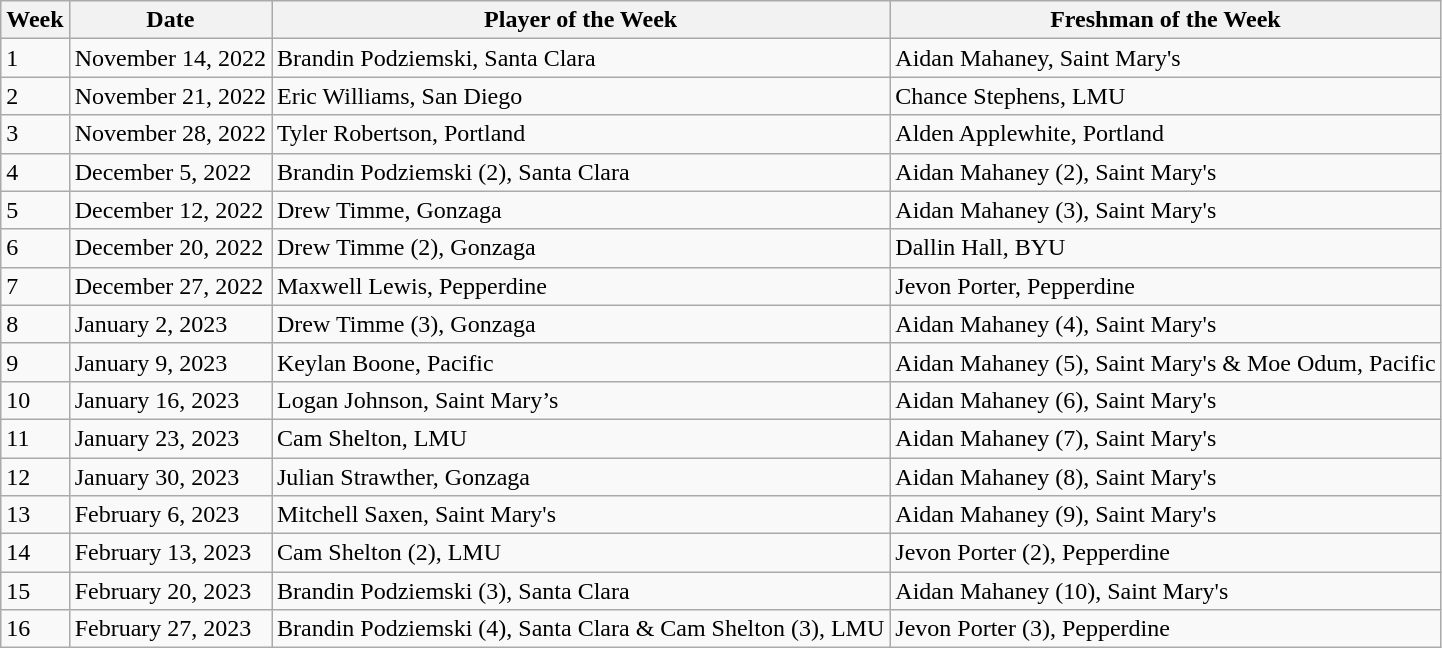<table class="wikitable">
<tr>
<th>Week</th>
<th>Date</th>
<th>Player of the Week</th>
<th>Freshman of the Week</th>
</tr>
<tr>
<td>1</td>
<td>November 14, 2022</td>
<td>Brandin Podziemski, Santa Clara</td>
<td>Aidan Mahaney, Saint Mary's</td>
</tr>
<tr>
<td>2</td>
<td>November 21, 2022</td>
<td>Eric Williams, San Diego</td>
<td>Chance Stephens, LMU</td>
</tr>
<tr>
<td>3</td>
<td>November 28, 2022</td>
<td>Tyler Robertson, Portland</td>
<td>Alden Applewhite, Portland</td>
</tr>
<tr>
<td>4</td>
<td>December 5, 2022</td>
<td>Brandin Podziemski (2), Santa Clara</td>
<td>Aidan Mahaney (2), Saint Mary's</td>
</tr>
<tr>
<td>5</td>
<td>December 12, 2022</td>
<td>Drew Timme, Gonzaga</td>
<td>Aidan Mahaney (3), Saint Mary's</td>
</tr>
<tr>
<td>6</td>
<td>December 20, 2022</td>
<td>Drew Timme (2), Gonzaga</td>
<td>Dallin Hall, BYU</td>
</tr>
<tr>
<td>7</td>
<td>December 27, 2022</td>
<td>Maxwell Lewis, Pepperdine</td>
<td>Jevon Porter, Pepperdine</td>
</tr>
<tr>
<td>8</td>
<td>January 2, 2023</td>
<td>Drew Timme (3), Gonzaga</td>
<td>Aidan Mahaney (4), Saint Mary's</td>
</tr>
<tr>
<td>9</td>
<td>January 9, 2023</td>
<td>Keylan Boone, Pacific</td>
<td>Aidan Mahaney (5), Saint Mary's & Moe Odum, Pacific</td>
</tr>
<tr>
<td>10</td>
<td>January 16, 2023</td>
<td>Logan Johnson, Saint Mary’s</td>
<td>Aidan Mahaney (6), Saint Mary's</td>
</tr>
<tr>
<td>11</td>
<td>January 23, 2023</td>
<td>Cam Shelton, LMU</td>
<td>Aidan Mahaney (7), Saint Mary's</td>
</tr>
<tr>
<td>12</td>
<td>January 30, 2023</td>
<td>Julian Strawther, Gonzaga</td>
<td>Aidan Mahaney (8), Saint Mary's</td>
</tr>
<tr>
<td>13</td>
<td>February 6, 2023</td>
<td>Mitchell Saxen, Saint Mary's</td>
<td>Aidan Mahaney (9), Saint Mary's</td>
</tr>
<tr>
<td>14</td>
<td>February 13, 2023</td>
<td>Cam Shelton (2), LMU</td>
<td>Jevon Porter (2), Pepperdine</td>
</tr>
<tr>
<td>15</td>
<td>February 20, 2023</td>
<td>Brandin Podziemski (3), Santa Clara</td>
<td>Aidan Mahaney (10), Saint Mary's</td>
</tr>
<tr>
<td>16</td>
<td>February 27, 2023</td>
<td>Brandin Podziemski (4), Santa Clara & Cam Shelton (3), LMU</td>
<td>Jevon Porter (3), Pepperdine</td>
</tr>
</table>
